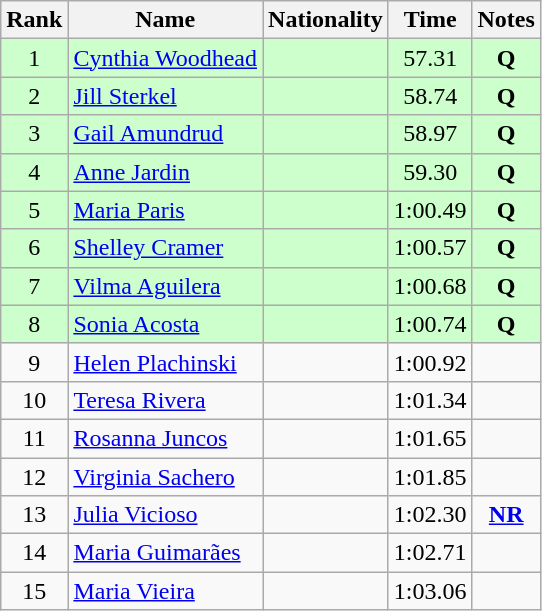<table class="wikitable sortable" style="text-align:center">
<tr>
<th>Rank</th>
<th>Name</th>
<th>Nationality</th>
<th>Time</th>
<th>Notes</th>
</tr>
<tr bgcolor=ccffcc>
<td>1</td>
<td align=left><a href='#'>Cynthia Woodhead</a></td>
<td align=left></td>
<td>57.31</td>
<td><strong>Q</strong></td>
</tr>
<tr bgcolor=ccffcc>
<td>2</td>
<td align=left><a href='#'>Jill Sterkel</a></td>
<td align=left></td>
<td>58.74</td>
<td><strong>Q</strong></td>
</tr>
<tr bgcolor=ccffcc>
<td>3</td>
<td align=left><a href='#'>Gail Amundrud</a></td>
<td align=left></td>
<td>58.97</td>
<td><strong>Q</strong></td>
</tr>
<tr bgcolor=ccffcc>
<td>4</td>
<td align=left><a href='#'>Anne Jardin</a></td>
<td align=left></td>
<td>59.30</td>
<td><strong>Q</strong></td>
</tr>
<tr bgcolor=ccffcc>
<td>5</td>
<td align=left><a href='#'>Maria Paris</a></td>
<td align=left></td>
<td>1:00.49</td>
<td><strong>Q</strong></td>
</tr>
<tr bgcolor=ccffcc>
<td>6</td>
<td align=left><a href='#'>Shelley Cramer</a></td>
<td align=left></td>
<td>1:00.57</td>
<td><strong>Q</strong></td>
</tr>
<tr bgcolor=ccffcc>
<td>7</td>
<td align=left><a href='#'>Vilma Aguilera</a></td>
<td align=left></td>
<td>1:00.68</td>
<td><strong>Q</strong></td>
</tr>
<tr bgcolor=ccffcc>
<td>8</td>
<td align=left><a href='#'>Sonia Acosta</a></td>
<td align=left></td>
<td>1:00.74</td>
<td><strong>Q</strong></td>
</tr>
<tr>
<td>9</td>
<td align=left><a href='#'>Helen Plachinski</a></td>
<td align=left></td>
<td>1:00.92</td>
<td></td>
</tr>
<tr>
<td>10</td>
<td align=left><a href='#'>Teresa Rivera</a></td>
<td align=left></td>
<td>1:01.34</td>
<td></td>
</tr>
<tr>
<td>11</td>
<td align=left><a href='#'>Rosanna Juncos</a></td>
<td align=left></td>
<td>1:01.65</td>
<td></td>
</tr>
<tr>
<td>12</td>
<td align=left><a href='#'>Virginia Sachero</a></td>
<td align=left></td>
<td>1:01.85</td>
<td></td>
</tr>
<tr>
<td>13</td>
<td align=left><a href='#'>Julia Vicioso</a></td>
<td align=left></td>
<td>1:02.30</td>
<td><strong><a href='#'>NR</a></strong></td>
</tr>
<tr>
<td>14</td>
<td align=left><a href='#'>Maria Guimarães</a></td>
<td align=left></td>
<td>1:02.71</td>
<td></td>
</tr>
<tr>
<td>15</td>
<td align=left><a href='#'>Maria Vieira</a></td>
<td align=left></td>
<td>1:03.06</td>
<td></td>
</tr>
</table>
